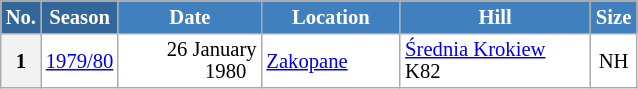<table class="wikitable sortable" style="font-size:86%; line-height:15px; text-align:left; border:grey solid 1px; border-collapse:collapse; background:#ffffff;">
<tr style="background:#efefef;">
<th style="background-color:#369; color:white; width:10px;">No.</th>
<th style="background-color:#369; color:white;  width:30px;">Season</th>
<th style="background-color:#4180be; color:white; width:89px;">Date</th>
<th style="background-color:#4180be; color:white; width:86px;">Location</th>
<th style="background-color:#4180be; color:white; width:120px;">Hill</th>
<th style="background-color:#4180be; color:white; width:25px;">Size</th>
</tr>
<tr>
<th scope=row style="text-align:center;">1</th>
<td align=center><a href='#'>1979/80</a></td>
<td align=right>26 January 1980  </td>
<td> <a href='#'>Zakopane</a></td>
<td><a href='#'>Średnia Krokiew</a> K82</td>
<td align=center>NH</td>
</tr>
</table>
